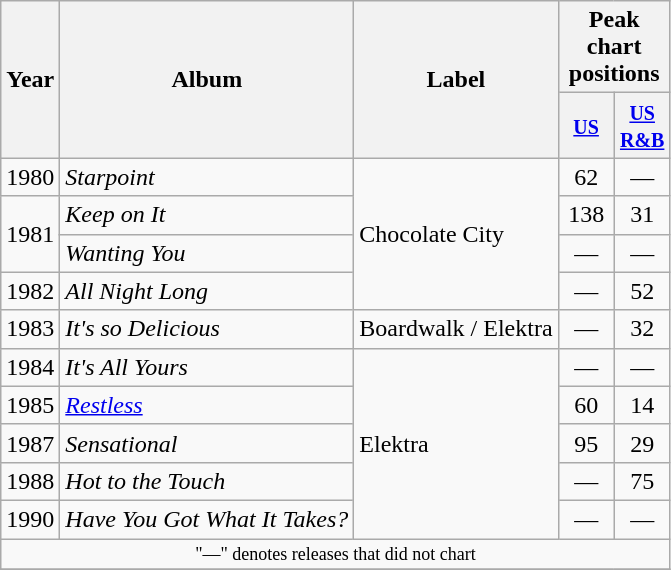<table class="wikitable">
<tr>
<th rowspan="2">Year</th>
<th rowspan="2">Album</th>
<th rowspan="2">Label</th>
<th colspan="2">Peak chart positions</th>
</tr>
<tr>
<th style="width:30px;"><small><a href='#'>US</a></small><br></th>
<th style="width:30px;"><small><a href='#'>US R&B</a></small><br></th>
</tr>
<tr>
<td>1980</td>
<td><em>Starpoint</em></td>
<td rowspan="4">Chocolate City</td>
<td align=center>62</td>
<td align=center>—</td>
</tr>
<tr>
<td rowspan="2">1981</td>
<td><em>Keep on It</em></td>
<td align=center>138</td>
<td align=center>31</td>
</tr>
<tr>
<td><em>Wanting You</em></td>
<td align=center>—</td>
<td align=center>—</td>
</tr>
<tr>
<td>1982</td>
<td><em>All Night Long</em></td>
<td align=center>—</td>
<td align=center>52</td>
</tr>
<tr>
<td>1983</td>
<td><em>It's so Delicious</em></td>
<td>Boardwalk / Elektra</td>
<td align=center>—</td>
<td align=center>32</td>
</tr>
<tr>
<td>1984</td>
<td><em>It's All Yours</em></td>
<td rowspan="5">Elektra</td>
<td align=center>—</td>
<td align=center>—</td>
</tr>
<tr>
<td>1985</td>
<td><em><a href='#'>Restless</a></em></td>
<td align=center>60</td>
<td align=center>14</td>
</tr>
<tr>
<td>1987</td>
<td><em>Sensational</em></td>
<td align=center>95</td>
<td align=center>29</td>
</tr>
<tr>
<td>1988</td>
<td><em>Hot to the Touch</em></td>
<td align=center>—</td>
<td align=center>75</td>
</tr>
<tr>
<td>1990</td>
<td><em>Have You Got What It Takes?</em></td>
<td align=center>—</td>
<td align=center>—</td>
</tr>
<tr>
<td colspan="15" style="font-size:9pt" align="center">"—" denotes releases that did not chart</td>
</tr>
<tr>
</tr>
</table>
